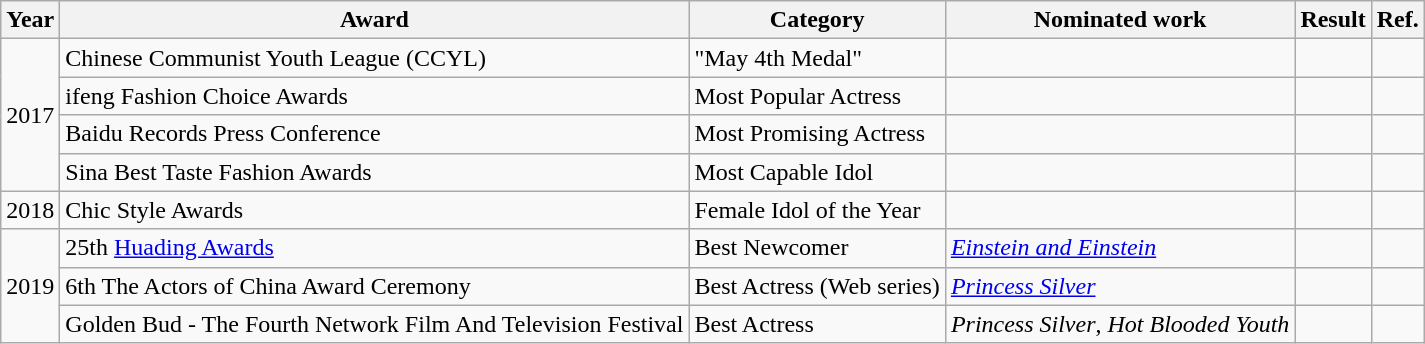<table class="wikitable">
<tr>
<th>Year</th>
<th>Award</th>
<th>Category</th>
<th>Nominated work</th>
<th>Result</th>
<th>Ref.</th>
</tr>
<tr>
<td rowspan=4>2017</td>
<td>Chinese Communist Youth League (CCYL)</td>
<td>"May 4th Medal"</td>
<td></td>
<td></td>
<td></td>
</tr>
<tr>
<td>ifeng Fashion Choice Awards</td>
<td>Most Popular Actress</td>
<td></td>
<td></td>
<td></td>
</tr>
<tr>
<td>Baidu Records Press Conference</td>
<td>Most Promising Actress</td>
<td></td>
<td></td>
<td></td>
</tr>
<tr>
<td>Sina Best Taste Fashion Awards</td>
<td>Most Capable Idol</td>
<td></td>
<td></td>
<td></td>
</tr>
<tr>
<td>2018</td>
<td>Chic Style Awards</td>
<td>Female Idol of the Year</td>
<td></td>
<td></td>
<td></td>
</tr>
<tr>
<td rowspan=3>2019</td>
<td>25th <a href='#'>Huading Awards</a></td>
<td>Best Newcomer</td>
<td><em><a href='#'>Einstein and Einstein</a></em></td>
<td></td>
<td></td>
</tr>
<tr>
<td>6th The Actors of China Award Ceremony</td>
<td>Best Actress (Web series)</td>
<td><em><a href='#'>Princess Silver</a></em></td>
<td></td>
<td></td>
</tr>
<tr>
<td>Golden Bud - The Fourth Network Film And Television Festival</td>
<td>Best Actress</td>
<td><em>Princess Silver</em>, <em>Hot Blooded Youth</em></td>
<td></td>
<td></td>
</tr>
</table>
